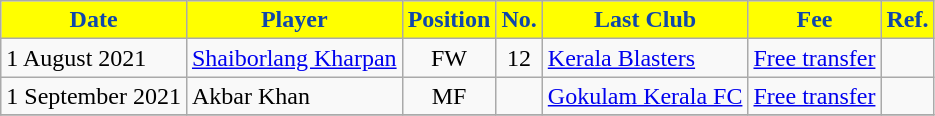<table class="wikitable sortable">
<tr>
<th style="background:#FFFF00; color:#1047AB;"><strong>Date</strong></th>
<th style="background:#FFFF00; color:#1047AB;"><strong>Player</strong></th>
<th style="background:#FFFF00; color:#1047AB;"><strong>Position</strong></th>
<th style="background:#FFFF00; color:#1047AB;"><strong>No.</strong></th>
<th style="background:#FFFF00; color:#1047AB;">Last Club</th>
<th style="background:#FFFF00; color:#1047AB;"><strong>Fee</strong></th>
<th style="background:#FFFF00; color:#1047AB;"><strong>Ref.</strong></th>
</tr>
<tr>
<td>1 August 2021</td>
<td style="text-align:left;">  <a href='#'>Shaiborlang Kharpan</a></td>
<td style="text-align:center;">FW</td>
<td style="text-align:center;">12</td>
<td style="text-align:left;"> <a href='#'>Kerala Blasters</a></td>
<td><a href='#'>Free transfer</a></td>
<td></td>
</tr>
<tr>
<td>1 September 2021</td>
<td style="text-align:left;">  Akbar Khan</td>
<td style="text-align:center;">MF</td>
<td style="text-align:center;"></td>
<td style="text-align:left;"> <a href='#'>Gokulam Kerala FC</a></td>
<td><a href='#'>Free transfer</a></td>
<td></td>
</tr>
<tr>
</tr>
</table>
